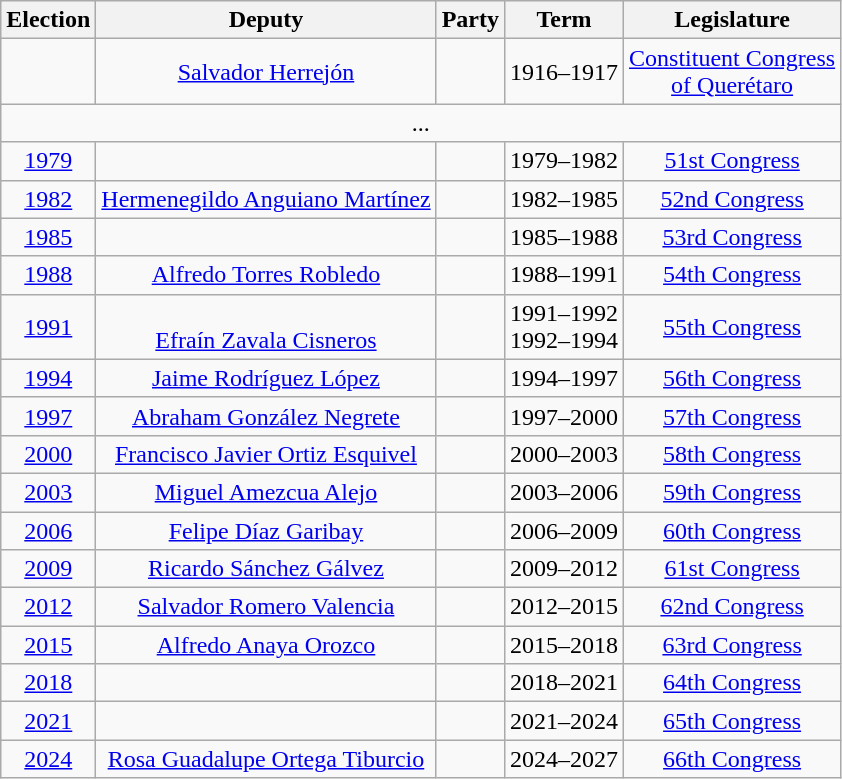<table class="wikitable sortable" style="text-align: center">
<tr>
<th>Election</th>
<th class="unsortable">Deputy</th>
<th class="unsortable">Party</th>
<th class="unsortable">Term</th>
<th class="unsortable">Legislature</th>
</tr>
<tr>
<td></td>
<td><a href='#'>Salvador Herrejón</a><br></td>
<td></td>
<td>1916–1917</td>
<td><a href='#'>Constituent Congress<br>of Querétaro</a></td>
</tr>
<tr>
<td colspan=5> ...</td>
</tr>
<tr>
<td><a href='#'>1979</a></td>
<td></td>
<td></td>
<td>1979–1982</td>
<td><a href='#'>51st Congress</a></td>
</tr>
<tr>
<td><a href='#'>1982</a></td>
<td><a href='#'>Hermenegildo Anguiano Martínez</a></td>
<td></td>
<td>1982–1985</td>
<td><a href='#'>52nd Congress</a></td>
</tr>
<tr>
<td><a href='#'>1985</a></td>
<td></td>
<td></td>
<td>1985–1988</td>
<td><a href='#'>53rd Congress</a></td>
</tr>
<tr>
<td><a href='#'>1988</a></td>
<td><a href='#'>Alfredo Torres Robledo</a></td>
<td></td>
<td>1988–1991</td>
<td><a href='#'>54th Congress</a></td>
</tr>
<tr>
<td><a href='#'>1991</a></td>
<td><br><a href='#'>Efraín Zavala Cisneros</a></td>
<td></td>
<td>1991–1992<br>1992–1994</td>
<td><a href='#'>55th Congress</a></td>
</tr>
<tr>
<td><a href='#'>1994</a></td>
<td><a href='#'>Jaime Rodríguez López</a></td>
<td></td>
<td>1994–1997</td>
<td><a href='#'>56th Congress</a></td>
</tr>
<tr>
<td><a href='#'>1997</a></td>
<td><a href='#'>Abraham González Negrete</a></td>
<td></td>
<td>1997–2000</td>
<td><a href='#'>57th Congress</a></td>
</tr>
<tr>
<td><a href='#'>2000</a></td>
<td><a href='#'>Francisco Javier Ortiz Esquivel</a></td>
<td></td>
<td>2000–2003</td>
<td><a href='#'>58th Congress</a></td>
</tr>
<tr>
<td><a href='#'>2003</a></td>
<td><a href='#'>Miguel Amezcua Alejo</a></td>
<td></td>
<td>2003–2006</td>
<td><a href='#'>59th Congress</a></td>
</tr>
<tr>
<td><a href='#'>2006</a></td>
<td><a href='#'>Felipe Díaz Garibay</a></td>
<td></td>
<td>2006–2009</td>
<td><a href='#'>60th Congress</a></td>
</tr>
<tr>
<td><a href='#'>2009</a></td>
<td><a href='#'>Ricardo Sánchez Gálvez</a></td>
<td></td>
<td>2009–2012</td>
<td><a href='#'>61st Congress</a></td>
</tr>
<tr>
<td><a href='#'>2012</a></td>
<td><a href='#'>Salvador Romero Valencia</a></td>
<td></td>
<td>2012–2015</td>
<td><a href='#'>62nd Congress</a></td>
</tr>
<tr>
<td><a href='#'>2015</a></td>
<td><a href='#'>Alfredo Anaya Orozco</a></td>
<td></td>
<td>2015–2018</td>
<td><a href='#'>63rd Congress</a></td>
</tr>
<tr>
<td><a href='#'>2018</a></td>
<td></td>
<td></td>
<td>2018–2021</td>
<td><a href='#'>64th Congress</a></td>
</tr>
<tr>
<td><a href='#'>2021</a></td>
<td></td>
<td></td>
<td>2021–2024</td>
<td><a href='#'>65th Congress</a></td>
</tr>
<tr>
<td><a href='#'>2024</a></td>
<td><a href='#'>Rosa Guadalupe Ortega Tiburcio</a></td>
<td></td>
<td>2024–2027</td>
<td><a href='#'>66th Congress</a></td>
</tr>
</table>
